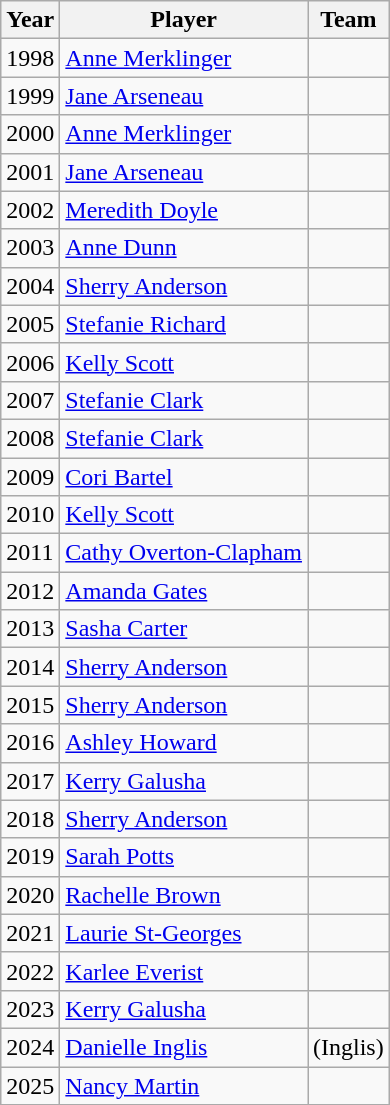<table class="wikitable" border="1">
<tr>
<th scope="col">Year</th>
<th scope="col">Player</th>
<th scope="col">Team</th>
</tr>
<tr>
<td>1998</td>
<td><a href='#'>Anne Merklinger</a></td>
<td></td>
</tr>
<tr>
<td>1999</td>
<td><a href='#'>Jane Arseneau</a></td>
<td></td>
</tr>
<tr>
<td>2000</td>
<td><a href='#'>Anne Merklinger</a></td>
<td></td>
</tr>
<tr>
<td>2001</td>
<td><a href='#'>Jane Arseneau</a></td>
<td></td>
</tr>
<tr>
<td>2002</td>
<td><a href='#'>Meredith Doyle</a></td>
<td></td>
</tr>
<tr>
<td>2003</td>
<td><a href='#'>Anne Dunn</a></td>
<td></td>
</tr>
<tr>
<td>2004</td>
<td><a href='#'>Sherry Anderson</a></td>
<td></td>
</tr>
<tr>
<td>2005</td>
<td><a href='#'>Stefanie Richard</a></td>
<td></td>
</tr>
<tr>
<td>2006</td>
<td><a href='#'>Kelly Scott</a></td>
<td></td>
</tr>
<tr>
<td>2007</td>
<td><a href='#'>Stefanie Clark</a></td>
<td></td>
</tr>
<tr>
<td>2008</td>
<td><a href='#'>Stefanie Clark</a></td>
<td></td>
</tr>
<tr>
<td>2009</td>
<td><a href='#'>Cori Bartel</a></td>
<td></td>
</tr>
<tr>
<td>2010</td>
<td><a href='#'>Kelly Scott</a></td>
<td></td>
</tr>
<tr>
<td>2011</td>
<td><a href='#'>Cathy Overton-Clapham</a></td>
<td></td>
</tr>
<tr>
<td>2012</td>
<td><a href='#'>Amanda Gates</a></td>
<td></td>
</tr>
<tr>
<td>2013</td>
<td><a href='#'>Sasha Carter</a></td>
<td></td>
</tr>
<tr>
<td>2014</td>
<td><a href='#'>Sherry Anderson</a></td>
<td></td>
</tr>
<tr>
<td>2015</td>
<td><a href='#'>Sherry Anderson</a></td>
<td></td>
</tr>
<tr>
<td>2016</td>
<td><a href='#'>Ashley Howard</a></td>
<td></td>
</tr>
<tr>
<td>2017</td>
<td><a href='#'>Kerry Galusha</a></td>
<td></td>
</tr>
<tr>
<td>2018</td>
<td><a href='#'>Sherry Anderson</a></td>
<td></td>
</tr>
<tr>
<td>2019</td>
<td><a href='#'>Sarah Potts</a></td>
<td></td>
</tr>
<tr>
<td>2020</td>
<td><a href='#'>Rachelle Brown</a></td>
<td></td>
</tr>
<tr>
<td>2021</td>
<td><a href='#'>Laurie St-Georges</a></td>
<td></td>
</tr>
<tr>
<td>2022</td>
<td><a href='#'>Karlee Everist</a></td>
<td></td>
</tr>
<tr>
<td>2023</td>
<td><a href='#'>Kerry Galusha</a></td>
<td></td>
</tr>
<tr>
<td>2024</td>
<td><a href='#'>Danielle Inglis</a></td>
<td> (Inglis)</td>
</tr>
<tr>
<td>2025</td>
<td><a href='#'>Nancy Martin</a></td>
<td></td>
</tr>
</table>
